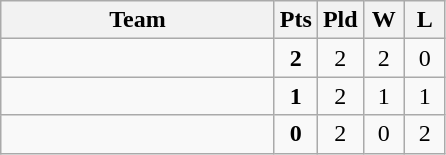<table class=wikitable style="text-align:center">
<tr>
<th width=175>Team</th>
<th width=20>Pts</th>
<th width=20>Pld</th>
<th width=20>W</th>
<th width=20>L</th>
</tr>
<tr>
<td style="text-align:left"></td>
<td><strong>2</strong></td>
<td>2</td>
<td>2</td>
<td>0</td>
</tr>
<tr>
<td style="text-align:left"></td>
<td><strong>1</strong></td>
<td>2</td>
<td>1</td>
<td>1</td>
</tr>
<tr>
<td style="text-align:left"></td>
<td><strong>0</strong></td>
<td>2</td>
<td>0</td>
<td>2</td>
</tr>
</table>
